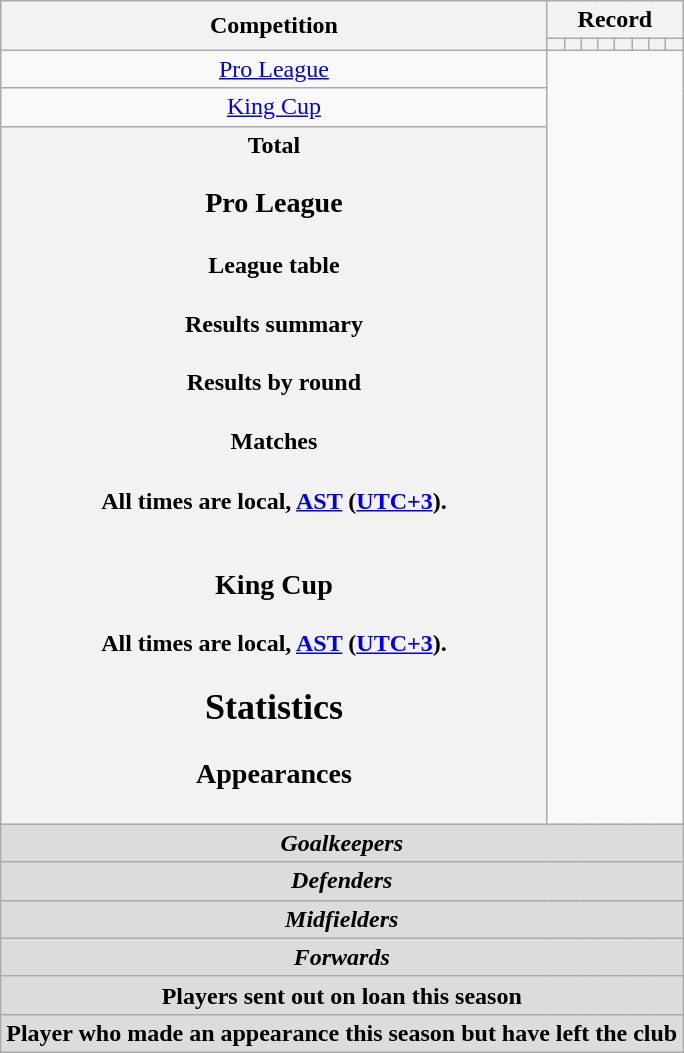<table class="wikitable" style="text-align: center">
<tr>
<th rowspan=2>Competition</th>
<th colspan=8>Record</th>
</tr>
<tr>
<th></th>
<th></th>
<th></th>
<th></th>
<th></th>
<th></th>
<th></th>
<th></th>
</tr>
<tr>
<td><a href='#'>Pro League</a><br></td>
</tr>
<tr>
<td><a href='#'>King Cup</a><br></td>
</tr>
<tr>
<th>Total<br>
<h3>Pro League</h3><h4>League table</h4><h4>Results summary</h4>
<h4>Results by round</h4><h4>Matches</h4>All times are local, <a href='#'>AST</a> (<a href='#'>UTC+3</a>).<br>


<br>




























<h3>King Cup</h3>
All times are local, <a href='#'>AST</a> (<a href='#'>UTC+3</a>).<br>


<h2>Statistics</h2><h3>Appearances</h3></th>
</tr>
<tr>
<th colspan=10 style=background:#dcdcdc; text-align:center><em>Goalkeepers</em><br>
</th>
</tr>
<tr>
<th colspan=10 style=background:#dcdcdc; text-align:center><em>Defenders</em><br>




</th>
</tr>
<tr>
<th colspan=10 style=background:#dcdcdc; text-align:center><em>Midfielders</em><br>













</th>
</tr>
<tr>
<th colspan=10 style=background:#dcdcdc; text-align:center><em>Forwards</em><br>

</th>
</tr>
<tr>
<th colspan=14 style=background:#dcdcdc; text-align:center>Players sent out on loan this season<br>

</th>
</tr>
<tr>
<th colspan=18 style=background:#dcdcdc; text-align:center>Player who made an appearance this season but have left the club<br>



</th>
</tr>
</table>
